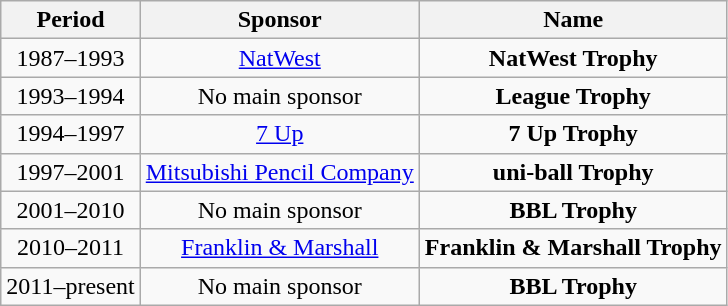<table class="wikitable" style="text-align:center">
<tr>
<th>Period</th>
<th>Sponsor</th>
<th>Name</th>
</tr>
<tr>
<td>1987–1993</td>
<td rowspan=1><a href='#'>NatWest</a></td>
<td><strong>NatWest Trophy</strong></td>
</tr>
<tr>
<td>1993–1994</td>
<td rowspan=1>No main sponsor</td>
<td><strong>League Trophy</strong></td>
</tr>
<tr>
<td>1994–1997</td>
<td rowspan=1><a href='#'>7 Up</a></td>
<td><strong>7 Up Trophy</strong></td>
</tr>
<tr>
<td>1997–2001</td>
<td rowspan=1><a href='#'>Mitsubishi Pencil Company</a></td>
<td><strong>uni-ball Trophy</strong></td>
</tr>
<tr>
<td>2001–2010</td>
<td rowspan=1>No main sponsor</td>
<td><strong>BBL Trophy</strong></td>
</tr>
<tr>
<td>2010–2011</td>
<td rowspan=1><a href='#'>Franklin & Marshall</a></td>
<td><strong>Franklin & Marshall Trophy</strong></td>
</tr>
<tr>
<td>2011–present</td>
<td rowspan=1>No main sponsor</td>
<td><strong>BBL Trophy</strong></td>
</tr>
</table>
